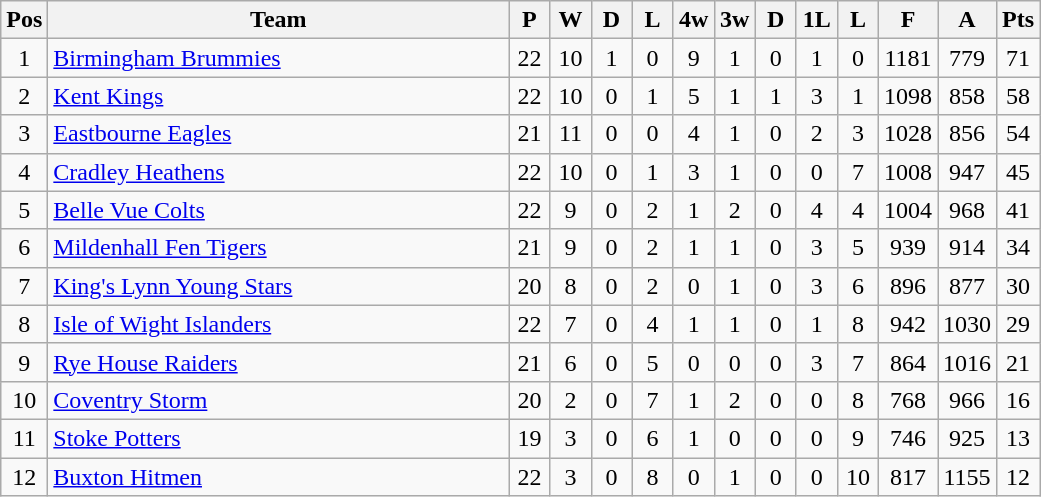<table class="wikitable" style="font-size: 100%">
<tr>
<th width=20>Pos</th>
<th width=300>Team</th>
<th width=20>P</th>
<th width=20>W</th>
<th width=20>D</th>
<th width=20>L</th>
<th width=20>4w</th>
<th width=20>3w</th>
<th width=20>D</th>
<th width=20>1L</th>
<th width=20>L</th>
<th width=30>F</th>
<th width=30>A</th>
<th width=20>Pts</th>
</tr>
<tr align=center>
<td>1</td>
<td align="left"><a href='#'>Birmingham Brummies</a></td>
<td>22</td>
<td>10</td>
<td>1</td>
<td>0</td>
<td>9</td>
<td>1</td>
<td>0</td>
<td>1</td>
<td>0</td>
<td>1181</td>
<td>779</td>
<td>71</td>
</tr>
<tr align=center>
<td>2</td>
<td align="left"><a href='#'>Kent Kings</a></td>
<td>22</td>
<td>10</td>
<td>0</td>
<td>1</td>
<td>5</td>
<td>1</td>
<td>1</td>
<td>3</td>
<td>1</td>
<td>1098</td>
<td>858</td>
<td>58</td>
</tr>
<tr align=center>
<td>3</td>
<td align="left"><a href='#'>Eastbourne Eagles</a></td>
<td>21</td>
<td>11</td>
<td>0</td>
<td>0</td>
<td>4</td>
<td>1</td>
<td>0</td>
<td>2</td>
<td>3</td>
<td>1028</td>
<td>856</td>
<td>54</td>
</tr>
<tr align=center>
<td>4</td>
<td align="left"><a href='#'>Cradley Heathens</a></td>
<td>22</td>
<td>10</td>
<td>0</td>
<td>1</td>
<td>3</td>
<td>1</td>
<td>0</td>
<td>0</td>
<td>7</td>
<td>1008</td>
<td>947</td>
<td>45</td>
</tr>
<tr align=center>
<td>5</td>
<td align="left"><a href='#'>Belle Vue Colts</a></td>
<td>22</td>
<td>9</td>
<td>0</td>
<td>2</td>
<td>1</td>
<td>2</td>
<td>0</td>
<td>4</td>
<td>4</td>
<td>1004</td>
<td>968</td>
<td>41</td>
</tr>
<tr align=center>
<td>6</td>
<td align="left"><a href='#'>Mildenhall Fen Tigers</a></td>
<td>21</td>
<td>9</td>
<td>0</td>
<td>2</td>
<td>1</td>
<td>1</td>
<td>0</td>
<td>3</td>
<td>5</td>
<td>939</td>
<td>914</td>
<td>34</td>
</tr>
<tr align=center>
<td>7</td>
<td align="left"><a href='#'>King's Lynn Young Stars</a></td>
<td>20</td>
<td>8</td>
<td>0</td>
<td>2</td>
<td>0</td>
<td>1</td>
<td>0</td>
<td>3</td>
<td>6</td>
<td>896</td>
<td>877</td>
<td>30</td>
</tr>
<tr align=center>
<td>8</td>
<td align="left"><a href='#'>Isle of Wight Islanders</a></td>
<td>22</td>
<td>7</td>
<td>0</td>
<td>4</td>
<td>1</td>
<td>1</td>
<td>0</td>
<td>1</td>
<td>8</td>
<td>942</td>
<td>1030</td>
<td>29</td>
</tr>
<tr align=center>
<td>9</td>
<td align="left"><a href='#'>Rye House Raiders</a></td>
<td>21</td>
<td>6</td>
<td>0</td>
<td>5</td>
<td>0</td>
<td>0</td>
<td>0</td>
<td>3</td>
<td>7</td>
<td>864</td>
<td>1016</td>
<td>21</td>
</tr>
<tr align=center>
<td>10</td>
<td align="left"><a href='#'>Coventry Storm</a></td>
<td>20</td>
<td>2</td>
<td>0</td>
<td>7</td>
<td>1</td>
<td>2</td>
<td>0</td>
<td>0</td>
<td>8</td>
<td>768</td>
<td>966</td>
<td>16</td>
</tr>
<tr align=center>
<td>11</td>
<td align="left"><a href='#'>Stoke Potters</a></td>
<td>19</td>
<td>3</td>
<td>0</td>
<td>6</td>
<td>1</td>
<td>0</td>
<td>0</td>
<td>0</td>
<td>9</td>
<td>746</td>
<td>925</td>
<td>13</td>
</tr>
<tr align=center>
<td>12</td>
<td align="left"><a href='#'>Buxton Hitmen</a></td>
<td>22</td>
<td>3</td>
<td>0</td>
<td>8</td>
<td>0</td>
<td>1</td>
<td>0</td>
<td>0</td>
<td>10</td>
<td>817</td>
<td>1155</td>
<td>12</td>
</tr>
</table>
